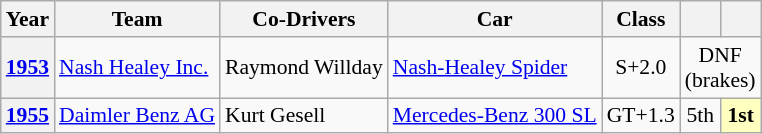<table class="wikitable" style="text-align:center; font-size:90%">
<tr>
<th>Year</th>
<th>Team</th>
<th>Co-Drivers</th>
<th>Car</th>
<th>Class</th>
<th></th>
<th></th>
</tr>
<tr>
<th><a href='#'>1953</a></th>
<td align="left"> <a href='#'>Nash Healey Inc.</a></td>
<td align="left"> Raymond Willday</td>
<td align="left"><a href='#'>Nash-Healey Spider</a></td>
<td>S+2.0</td>
<td colspan=2>DNF<br>(brakes)</td>
</tr>
<tr>
<th><a href='#'>1955</a></th>
<td align="left"> <a href='#'>Daimler Benz AG</a></td>
<td align="left"> Kurt Gesell</td>
<td align="left"><a href='#'>Mercedes-Benz 300 SL</a></td>
<td>GT+1.3</td>
<td>5th</td>
<td style="background:#ffffbf;"><strong>1st</strong></td>
</tr>
</table>
